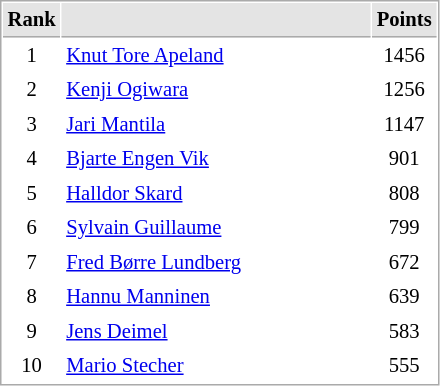<table cellspacing="1" cellpadding="3" style="border:1px solid #AAAAAA;font-size:86%">
<tr bgcolor="#E4E4E4">
<th style="border-bottom:1px solid #AAAAAA" width=10>Rank</th>
<th style="border-bottom:1px solid #AAAAAA" width=200></th>
<th style="border-bottom:1px solid #AAAAAA" width=20>Points</th>
</tr>
<tr align="center">
<td>1</td>
<td align="left"> <a href='#'>Knut Tore Apeland</a></td>
<td>1456</td>
</tr>
<tr align="center">
<td>2</td>
<td align="left"> <a href='#'>Kenji Ogiwara</a></td>
<td>1256</td>
</tr>
<tr align="center">
<td>3</td>
<td align="left"> <a href='#'>Jari Mantila</a></td>
<td>1147</td>
</tr>
<tr align="center">
<td>4</td>
<td align="left"> <a href='#'>Bjarte Engen Vik</a></td>
<td>901</td>
</tr>
<tr align="center">
<td>5</td>
<td align="left"> <a href='#'>Halldor Skard</a></td>
<td>808</td>
</tr>
<tr align="center">
<td>6</td>
<td align="left"> <a href='#'>Sylvain Guillaume</a></td>
<td>799</td>
</tr>
<tr align="center">
<td>7</td>
<td align="left"> <a href='#'>Fred Børre Lundberg</a></td>
<td>672</td>
</tr>
<tr align="center">
<td>8</td>
<td align="left"> <a href='#'>Hannu Manninen</a></td>
<td>639</td>
</tr>
<tr align="center">
<td>9</td>
<td align="left"> <a href='#'>Jens Deimel</a></td>
<td>583</td>
</tr>
<tr align="center">
<td>10</td>
<td align="left"> <a href='#'>Mario Stecher</a></td>
<td>555</td>
</tr>
</table>
